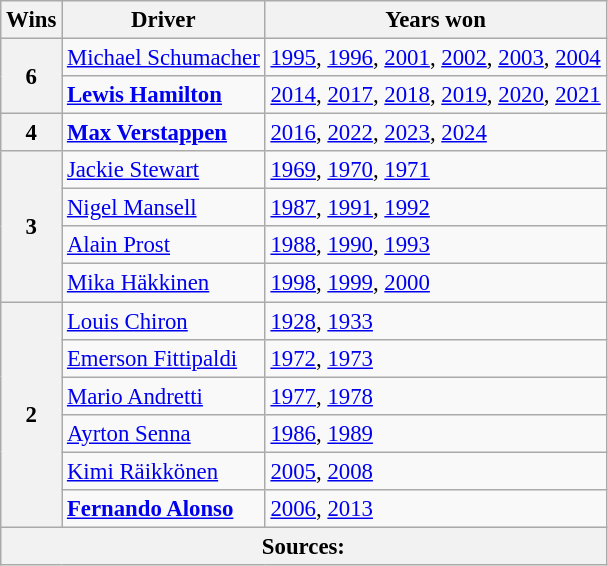<table class="wikitable" style="font-size: 95%;">
<tr>
<th>Wins</th>
<th>Driver</th>
<th>Years won</th>
</tr>
<tr>
<th rowspan=2>6</th>
<td> <a href='#'>Michael Schumacher</a></td>
<td><a href='#'>1995</a>, <a href='#'>1996</a>, <a href='#'>2001</a>, <a href='#'>2002</a>, <a href='#'>2003</a>, <a href='#'>2004</a></td>
</tr>
<tr>
<td> <strong><a href='#'>Lewis Hamilton</a></strong></td>
<td><a href='#'>2014</a>, <a href='#'>2017</a>, <a href='#'>2018</a>, <a href='#'>2019</a>, <a href='#'>2020</a>, <a href='#'>2021</a></td>
</tr>
<tr>
<th>4</th>
<td> <strong><a href='#'>Max Verstappen</a></strong></td>
<td><a href='#'>2016</a>, <a href='#'>2022</a>, <a href='#'>2023</a>, <a href='#'>2024</a></td>
</tr>
<tr>
<th rowspan="4">3</th>
<td> <a href='#'>Jackie Stewart</a></td>
<td><a href='#'>1969</a>, <a href='#'>1970</a>, <a href='#'>1971</a></td>
</tr>
<tr>
<td> <a href='#'>Nigel Mansell</a></td>
<td><a href='#'>1987</a>, <a href='#'>1991</a>, <a href='#'>1992</a></td>
</tr>
<tr>
<td> <a href='#'>Alain Prost</a></td>
<td><a href='#'>1988</a>, <a href='#'>1990</a>, <a href='#'>1993</a></td>
</tr>
<tr>
<td> <a href='#'>Mika Häkkinen</a></td>
<td><a href='#'>1998</a>, <a href='#'>1999</a>, <a href='#'>2000</a></td>
</tr>
<tr>
<th rowspan="6">2</th>
<td> <a href='#'>Louis Chiron</a></td>
<td><span><a href='#'>1928</a>, <a href='#'>1933</a></span></td>
</tr>
<tr>
<td> <a href='#'>Emerson Fittipaldi</a></td>
<td><a href='#'>1972</a>, <a href='#'>1973</a></td>
</tr>
<tr>
<td> <a href='#'>Mario Andretti</a></td>
<td><a href='#'>1977</a>, <a href='#'>1978</a></td>
</tr>
<tr>
<td> <a href='#'>Ayrton Senna</a></td>
<td><a href='#'>1986</a>, <a href='#'>1989</a></td>
</tr>
<tr>
<td> <a href='#'>Kimi Räikkönen</a></td>
<td><a href='#'>2005</a>, <a href='#'>2008</a></td>
</tr>
<tr>
<td> <strong><a href='#'>Fernando Alonso</a></strong></td>
<td><a href='#'>2006</a>, <a href='#'>2013</a></td>
</tr>
<tr>
<th colspan=3>Sources:</th>
</tr>
</table>
